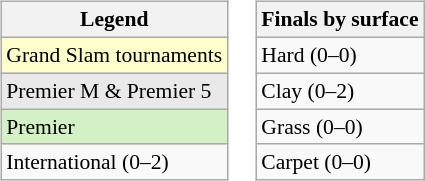<table>
<tr valign=top>
<td><br><table class=wikitable style="font-size:90%">
<tr>
<th>Legend</th>
</tr>
<tr style="background:#ffffcc;">
<td>Grand Slam tournaments</td>
</tr>
<tr style="background:#e9e9e9;">
<td>Premier M & Premier 5</td>
</tr>
<tr style="background:#d4f1c5;">
<td>Premier</td>
</tr>
<tr>
<td>International (0–2)</td>
</tr>
</table>
</td>
<td><br><table class=wikitable style="font-size:90%">
<tr>
<th>Finals by surface</th>
</tr>
<tr>
<td>Hard (0–0)</td>
</tr>
<tr>
<td>Clay (0–2)</td>
</tr>
<tr>
<td>Grass (0–0)</td>
</tr>
<tr>
<td>Carpet (0–0)</td>
</tr>
</table>
</td>
</tr>
</table>
